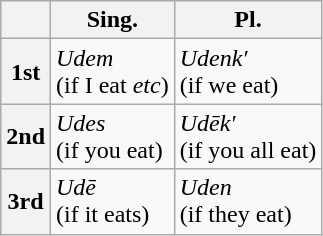<table class="wikitable">
<tr>
<th></th>
<th>Sing.</th>
<th>Pl.</th>
</tr>
<tr>
<th>1st</th>
<td><em>Udem</em><br>(if I eat <em>etc</em>)</td>
<td><em>Udenk′</em><br>(if we eat)</td>
</tr>
<tr>
<th>2nd</th>
<td><em>Udes</em><br>(if you eat)</td>
<td><em>Udēk′</em><br>(if you all eat)</td>
</tr>
<tr>
<th>3rd</th>
<td><em>Udē</em><br>(if it eats)</td>
<td><em> Uden</em><br>(if they eat)</td>
</tr>
</table>
